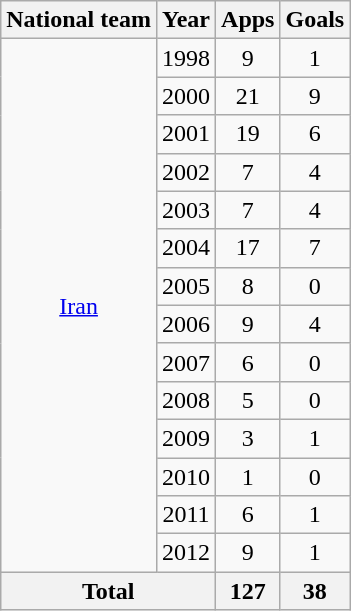<table class="wikitable" style="text-align:center">
<tr>
<th>National team</th>
<th>Year</th>
<th>Apps</th>
<th>Goals</th>
</tr>
<tr>
<td rowspan="14"><a href='#'>Iran</a></td>
<td>1998</td>
<td>9</td>
<td>1</td>
</tr>
<tr>
<td>2000</td>
<td>21</td>
<td>9</td>
</tr>
<tr>
<td>2001</td>
<td>19</td>
<td>6</td>
</tr>
<tr>
<td>2002</td>
<td>7</td>
<td>4</td>
</tr>
<tr>
<td>2003</td>
<td>7</td>
<td>4</td>
</tr>
<tr>
<td>2004</td>
<td>17</td>
<td>7</td>
</tr>
<tr>
<td>2005</td>
<td>8</td>
<td>0</td>
</tr>
<tr>
<td>2006</td>
<td>9</td>
<td>4</td>
</tr>
<tr>
<td>2007</td>
<td>6</td>
<td>0</td>
</tr>
<tr>
<td>2008</td>
<td>5</td>
<td>0</td>
</tr>
<tr>
<td>2009</td>
<td>3</td>
<td>1</td>
</tr>
<tr>
<td>2010</td>
<td>1</td>
<td>0</td>
</tr>
<tr>
<td>2011</td>
<td>6</td>
<td>1</td>
</tr>
<tr>
<td>2012</td>
<td>9</td>
<td>1</td>
</tr>
<tr>
<th colspan="2">Total</th>
<th>127</th>
<th>38</th>
</tr>
</table>
